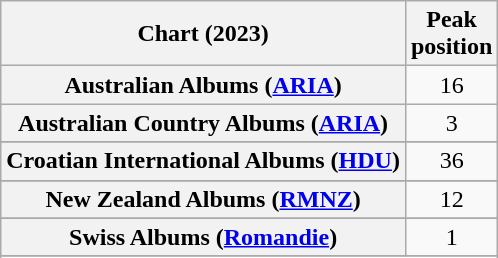<table class="wikitable sortable plainrowheaders" style="text-align:center">
<tr>
<th scope="col">Chart (2023)</th>
<th scope="col">Peak<br>position</th>
</tr>
<tr>
<th scope="row">Australian Albums (<a href='#'>ARIA</a>)</th>
<td>16</td>
</tr>
<tr>
<th scope="row">Australian Country Albums (<a href='#'>ARIA</a>)</th>
<td>3</td>
</tr>
<tr>
</tr>
<tr>
</tr>
<tr>
</tr>
<tr>
</tr>
<tr>
<th scope="row">Croatian International Albums (<a href='#'>HDU</a>)</th>
<td>36</td>
</tr>
<tr>
</tr>
<tr>
</tr>
<tr>
</tr>
<tr>
</tr>
<tr>
<th scope="row">New Zealand Albums (<a href='#'>RMNZ</a>)</th>
<td>12</td>
</tr>
<tr>
</tr>
<tr>
</tr>
<tr>
<th scope="row">Swiss Albums (<a href='#'>Romandie</a>)</th>
<td>1</td>
</tr>
<tr>
</tr>
<tr>
</tr>
<tr>
</tr>
<tr>
</tr>
<tr>
</tr>
</table>
